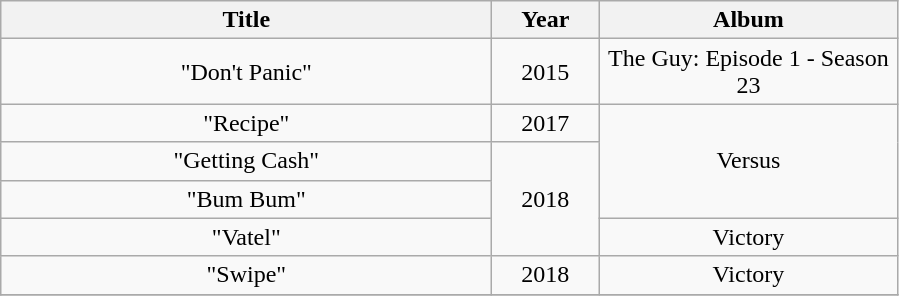<table class="wikitable plainrowheaders" style="text-align:center;" border="1">
<tr>
<th style="width:20em;">Title</th>
<th style="width:4em;">Year</th>
<th style="width:12em;">Album</th>
</tr>
<tr>
<td>"Don't Panic" <br> </td>
<td>2015</td>
<td>The Guy: Episode 1 - Season 23</td>
</tr>
<tr>
<td>"Recipe"</td>
<td>2017</td>
<td rowspan="3">Versus</td>
</tr>
<tr>
<td>"Getting Cash"</td>
<td rowspan="3">2018</td>
</tr>
<tr>
<td>"Bum Bum" <br> </td>
</tr>
<tr>
<td>"Vatel" <br> </td>
<td>Victory</td>
</tr>
<tr>
<td>"Swipe" <br> </td>
<td>2018</td>
<td>Victory</td>
</tr>
<tr>
</tr>
</table>
